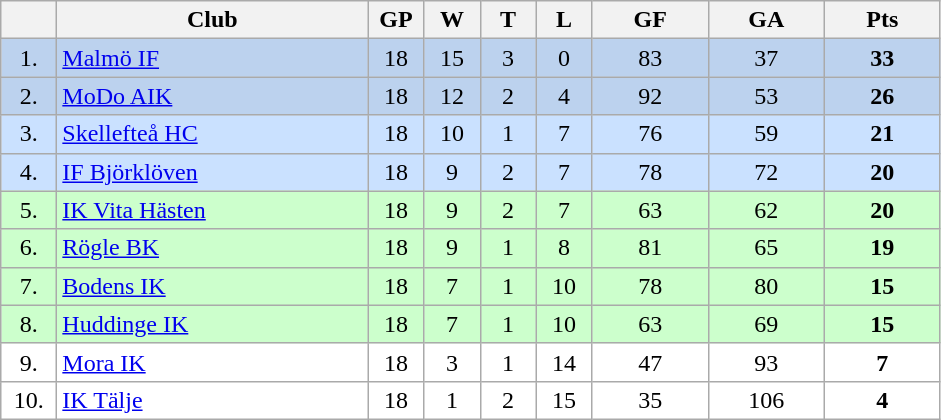<table class="wikitable">
<tr>
<th width="30"></th>
<th width="200">Club</th>
<th width="30">GP</th>
<th width="30">W</th>
<th width="30">T</th>
<th width="30">L</th>
<th width="70">GF</th>
<th width="70">GA</th>
<th width="70">Pts</th>
</tr>
<tr bgcolor="#BCD2EE" align="center">
<td>1.</td>
<td align="left"><a href='#'>Malmö IF</a></td>
<td>18</td>
<td>15</td>
<td>3</td>
<td>0</td>
<td>83</td>
<td>37</td>
<td><strong>33</strong></td>
</tr>
<tr bgcolor="#BCD2EE" align="center">
<td>2.</td>
<td align="left"><a href='#'>MoDo AIK</a></td>
<td>18</td>
<td>12</td>
<td>2</td>
<td>4</td>
<td>92</td>
<td>53</td>
<td><strong>26</strong></td>
</tr>
<tr bgcolor="#CAE1FF" align="center">
<td>3.</td>
<td align="left"><a href='#'>Skellefteå HC</a></td>
<td>18</td>
<td>10</td>
<td>1</td>
<td>7</td>
<td>76</td>
<td>59</td>
<td><strong>21</strong></td>
</tr>
<tr bgcolor="#CAE1FF" align="center">
<td>4.</td>
<td align="left"><a href='#'>IF Björklöven</a></td>
<td>18</td>
<td>9</td>
<td>2</td>
<td>7</td>
<td>78</td>
<td>72</td>
<td><strong>20</strong></td>
</tr>
<tr bgcolor="#CCFFCC" align="center">
<td>5.</td>
<td align="left"><a href='#'>IK Vita Hästen</a></td>
<td>18</td>
<td>9</td>
<td>2</td>
<td>7</td>
<td>63</td>
<td>62</td>
<td><strong>20</strong></td>
</tr>
<tr bgcolor="#CCFFCC" align="center">
<td>6.</td>
<td align="left"><a href='#'>Rögle BK</a></td>
<td>18</td>
<td>9</td>
<td>1</td>
<td>8</td>
<td>81</td>
<td>65</td>
<td><strong>19</strong></td>
</tr>
<tr bgcolor="#CCFFCC" align="center">
<td>7.</td>
<td align="left"><a href='#'>Bodens IK</a></td>
<td>18</td>
<td>7</td>
<td>1</td>
<td>10</td>
<td>78</td>
<td>80</td>
<td><strong>15</strong></td>
</tr>
<tr bgcolor="#CCFFCC" align="center">
<td>8.</td>
<td align="left"><a href='#'>Huddinge IK</a></td>
<td>18</td>
<td>7</td>
<td>1</td>
<td>10</td>
<td>63</td>
<td>69</td>
<td><strong>15</strong></td>
</tr>
<tr bgcolor="#FFFFFF" align="center">
<td>9.</td>
<td align="left"><a href='#'>Mora IK</a></td>
<td>18</td>
<td>3</td>
<td>1</td>
<td>14</td>
<td>47</td>
<td>93</td>
<td><strong>7</strong></td>
</tr>
<tr bgcolor="#FFFFFF" align="center">
<td>10.</td>
<td align="left"><a href='#'>IK Tälje</a></td>
<td>18</td>
<td>1</td>
<td>2</td>
<td>15</td>
<td>35</td>
<td>106</td>
<td><strong>4</strong></td>
</tr>
</table>
